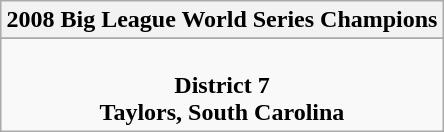<table class="wikitable" style="text-align: center; margin: 0 auto;">
<tr>
<th>2008 Big League World Series Champions</th>
</tr>
<tr>
</tr>
<tr>
<td><br><strong>District 7</strong><br> <strong>Taylors, South Carolina</strong></td>
</tr>
</table>
